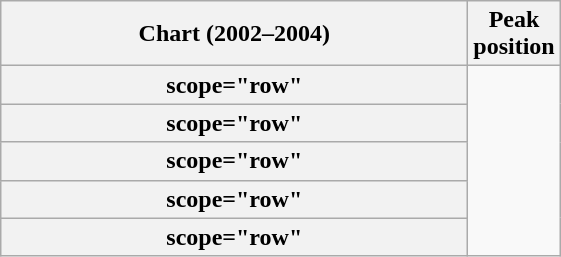<table class="wikitable sortable plainrowheaders">
<tr>
<th scope="col" style="width:19em;">Chart (2002–2004)</th>
<th scope="col">Peak<br>position</th>
</tr>
<tr>
<th>scope="row" </th>
</tr>
<tr>
<th>scope="row" </th>
</tr>
<tr>
<th>scope="row" </th>
</tr>
<tr>
<th>scope="row" </th>
</tr>
<tr>
<th>scope="row" </th>
</tr>
</table>
